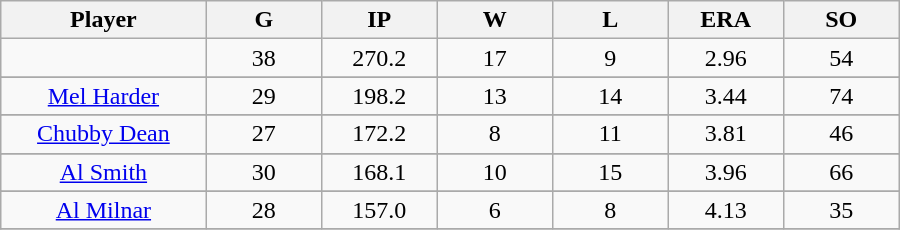<table class="wikitable sortable">
<tr>
<th bgcolor="#DDDDFF" width="16%">Player</th>
<th bgcolor="#DDDDFF" width="9%">G</th>
<th bgcolor="#DDDDFF" width="9%">IP</th>
<th bgcolor="#DDDDFF" width="9%">W</th>
<th bgcolor="#DDDDFF" width="9%">L</th>
<th bgcolor="#DDDDFF" width="9%">ERA</th>
<th bgcolor="#DDDDFF" width="9%">SO</th>
</tr>
<tr align="center">
<td></td>
<td>38</td>
<td>270.2</td>
<td>17</td>
<td>9</td>
<td>2.96</td>
<td>54</td>
</tr>
<tr>
</tr>
<tr align="center">
<td><a href='#'>Mel Harder</a></td>
<td>29</td>
<td>198.2</td>
<td>13</td>
<td>14</td>
<td>3.44</td>
<td>74</td>
</tr>
<tr>
</tr>
<tr align="center">
<td><a href='#'>Chubby Dean</a></td>
<td>27</td>
<td>172.2</td>
<td>8</td>
<td>11</td>
<td>3.81</td>
<td>46</td>
</tr>
<tr>
</tr>
<tr align="center">
<td><a href='#'>Al Smith</a></td>
<td>30</td>
<td>168.1</td>
<td>10</td>
<td>15</td>
<td>3.96</td>
<td>66</td>
</tr>
<tr>
</tr>
<tr align="center">
<td><a href='#'>Al Milnar</a></td>
<td>28</td>
<td>157.0</td>
<td>6</td>
<td>8</td>
<td>4.13</td>
<td>35</td>
</tr>
<tr align="center">
</tr>
</table>
